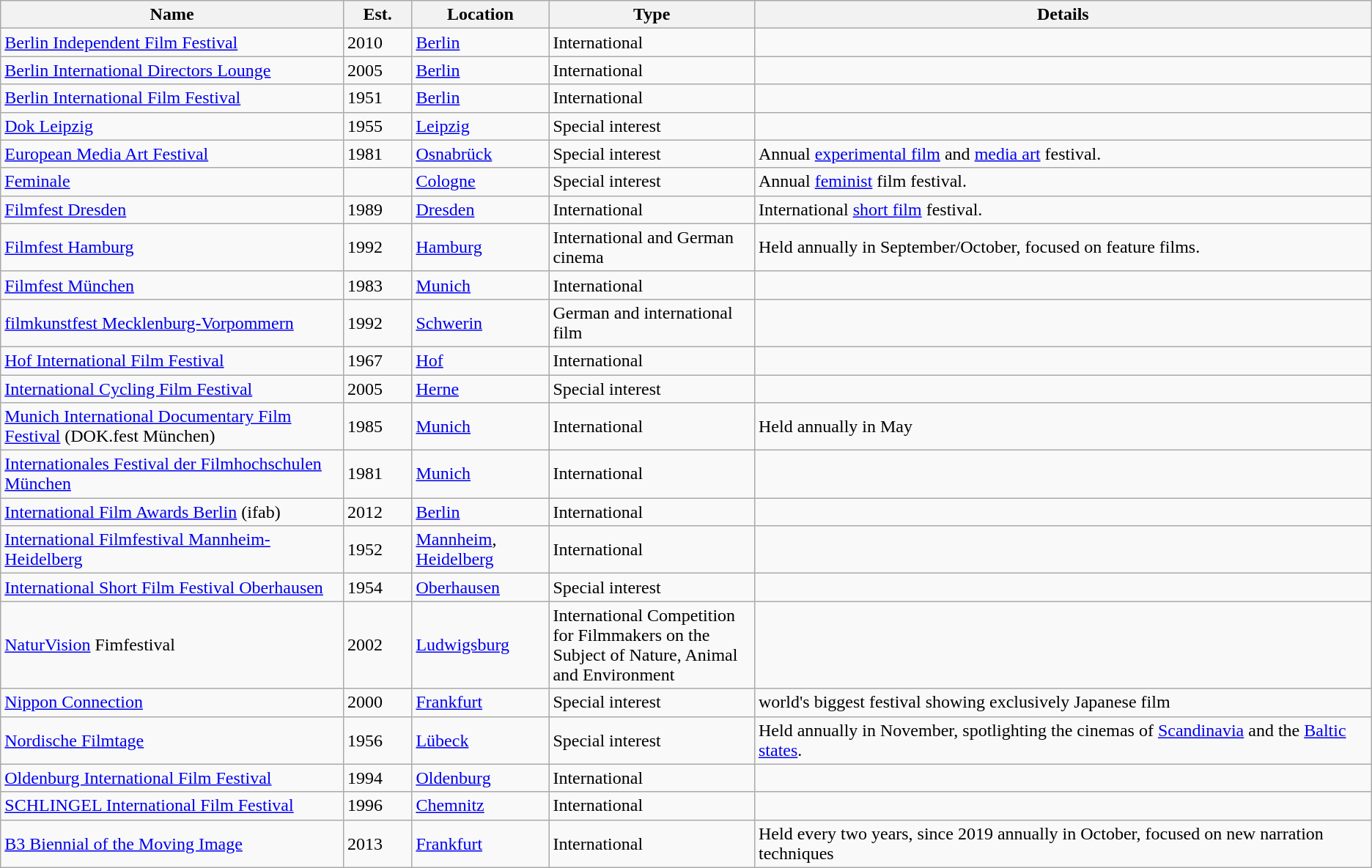<table class="wikitable">
<tr>
<th width="25%">Name</th>
<th width="5%">Est.</th>
<th width="10%">Location</th>
<th width="15%">Type</th>
<th>Details</th>
</tr>
<tr>
<td><a href='#'>Berlin Independent Film Festival</a></td>
<td>2010</td>
<td><a href='#'>Berlin</a></td>
<td>International</td>
<td Annual festival, held at the same time as Berlin International Film Festival, but is a separate, unrelated event.></td>
</tr>
<tr>
<td><a href='#'>Berlin International Directors Lounge</a></td>
<td>2005</td>
<td><a href='#'>Berlin</a></td>
<td>International</td>
<td Held annually in February parallel to the Berlin Film Festival. Mainly unusual short films with some feature presentations and installations. Accompanying program of live art and music performances.></td>
</tr>
<tr>
<td><a href='#'>Berlin International Film Festival</a></td>
<td>1951</td>
<td><a href='#'>Berlin</a></td>
<td>International</td>
<td Also called the "Berlinale", the festival is held annually in February.></td>
</tr>
<tr>
<td><a href='#'>Dok Leipzig</a></td>
<td>1955</td>
<td><a href='#'>Leipzig</a></td>
<td>Special interest</td>
<td></td>
</tr>
<tr>
<td><a href='#'>European Media Art Festival</a></td>
<td>1981</td>
<td><a href='#'>Osnabrück</a></td>
<td>Special interest</td>
<td>Annual <a href='#'>experimental film</a> and <a href='#'>media art</a> festival.</td>
</tr>
<tr>
<td><a href='#'>Feminale</a></td>
<td></td>
<td><a href='#'>Cologne</a></td>
<td>Special interest</td>
<td>Annual <a href='#'>feminist</a> film festival.</td>
</tr>
<tr>
<td><a href='#'>Filmfest Dresden</a></td>
<td>1989</td>
<td><a href='#'>Dresden</a></td>
<td>International</td>
<td>International <a href='#'>short film</a> festival.</td>
</tr>
<tr>
<td><a href='#'>Filmfest Hamburg</a></td>
<td>1992</td>
<td><a href='#'>Hamburg</a></td>
<td>International and German cinema</td>
<td>Held annually in September/October, focused on feature films.</td>
</tr>
<tr>
<td><a href='#'>Filmfest München</a></td>
<td>1983</td>
<td><a href='#'>Munich</a></td>
<td>International</td>
<td Held annually in June/July as the second biggest film festival in Germany. Focused on feature films.></td>
</tr>
<tr>
<td><a href='#'>filmkunstfest Mecklenburg-Vorpommern</a></td>
<td>1992</td>
<td><a href='#'>Schwerin</a></td>
<td>German and international film</td>
<td Held annually in the first week of May></td>
</tr>
<tr>
<td><a href='#'>Hof International Film Festival</a></td>
<td>1967</td>
<td><a href='#'>Hof</a></td>
<td>International</td>
<td Focus on German language films, complemented with a retrospective of one international film director.></td>
</tr>
<tr>
<td><a href='#'>International Cycling Film Festival</a></td>
<td>2005</td>
<td><a href='#'>Herne</a></td>
<td>Special interest</td>
<td Annual festival for bicycle related films></td>
</tr>
<tr>
<td><a href='#'>Munich International Documentary Film Festival</a> (DOK.fest München)</td>
<td>1985</td>
<td><a href='#'>Munich</a></td>
<td>International</td>
<td>Held annually in May</td>
</tr>
<tr>
<td><a href='#'>Internationales Festival der Filmhochschulen München</a></td>
<td>1981</td>
<td><a href='#'>Munich</a></td>
<td>International</td>
<td Held annually in November. One of the most important international festivals for emerging filmmakers.></td>
</tr>
<tr>
<td><a href='#'>International Film Awards Berlin</a> (ifab)</td>
<td>2012</td>
<td><a href='#'>Berlin</a></td>
<td>International</td>
<td Held annually in September></td>
</tr>
<tr>
<td><a href='#'>International Filmfestival Mannheim-Heidelberg</a></td>
<td>1952</td>
<td><a href='#'>Mannheim</a>, <a href='#'>Heidelberg</a></td>
<td>International</td>
<td></td>
</tr>
<tr>
<td><a href='#'>International Short Film Festival Oberhausen</a></td>
<td>1954</td>
<td><a href='#'>Oberhausen</a></td>
<td>Special interest</td>
<td></td>
</tr>
<tr>
<td><a href='#'>NaturVision</a> Fimfestival</td>
<td>2002</td>
<td><a href='#'>Ludwigsburg</a></td>
<td>International Competition for Filmmakers on the Subject of Nature, Animal and Environment</td>
<td Held annually in July></td>
</tr>
<tr>
<td><a href='#'>Nippon Connection</a></td>
<td>2000</td>
<td><a href='#'>Frankfurt</a></td>
<td>Special interest</td>
<td>world's biggest festival showing exclusively Japanese film</td>
</tr>
<tr>
<td><a href='#'>Nordische Filmtage</a></td>
<td>1956</td>
<td><a href='#'>Lübeck</a></td>
<td>Special interest</td>
<td>Held annually in November, spotlighting the cinemas of <a href='#'>Scandinavia</a> and the <a href='#'>Baltic states</a>.</td>
</tr>
<tr>
<td><a href='#'>Oldenburg International Film Festival</a></td>
<td>1994</td>
<td><a href='#'>Oldenburg</a></td>
<td>International</td>
<td Annual festival of independent film, held in September></td>
</tr>
<tr>
<td><a href='#'>SCHLINGEL International Film Festival</a></td>
<td>1996</td>
<td><a href='#'>Chemnitz</a></td>
<td>International</td>
<td Held annually in Autumn, spotlighting movies for children and young audience></td>
</tr>
<tr>
<td><a href='#'>B3 Biennial of the Moving Image</a></td>
<td>2013</td>
<td><a href='#'>Frankfurt</a></td>
<td>International</td>
<td>Held every two years, since 2019 annually in October, focused on new narration techniques</td>
</tr>
</table>
